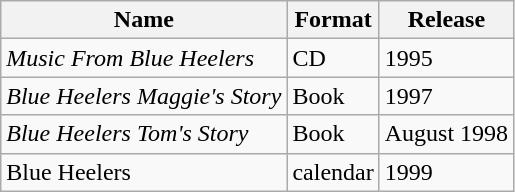<table class="wikitable">
<tr>
<th>Name</th>
<th>Format</th>
<th>Release</th>
</tr>
<tr>
<td><em>Music From Blue Heelers</em></td>
<td>CD</td>
<td>1995</td>
</tr>
<tr>
<td><em>Blue Heelers Maggie's Story</em></td>
<td>Book</td>
<td>1997</td>
</tr>
<tr>
<td><em>Blue Heelers Tom's Story</em></td>
<td>Book</td>
<td>August 1998</td>
</tr>
<tr>
<td>Blue Heelers</td>
<td>calendar</td>
<td>1999</td>
</tr>
</table>
